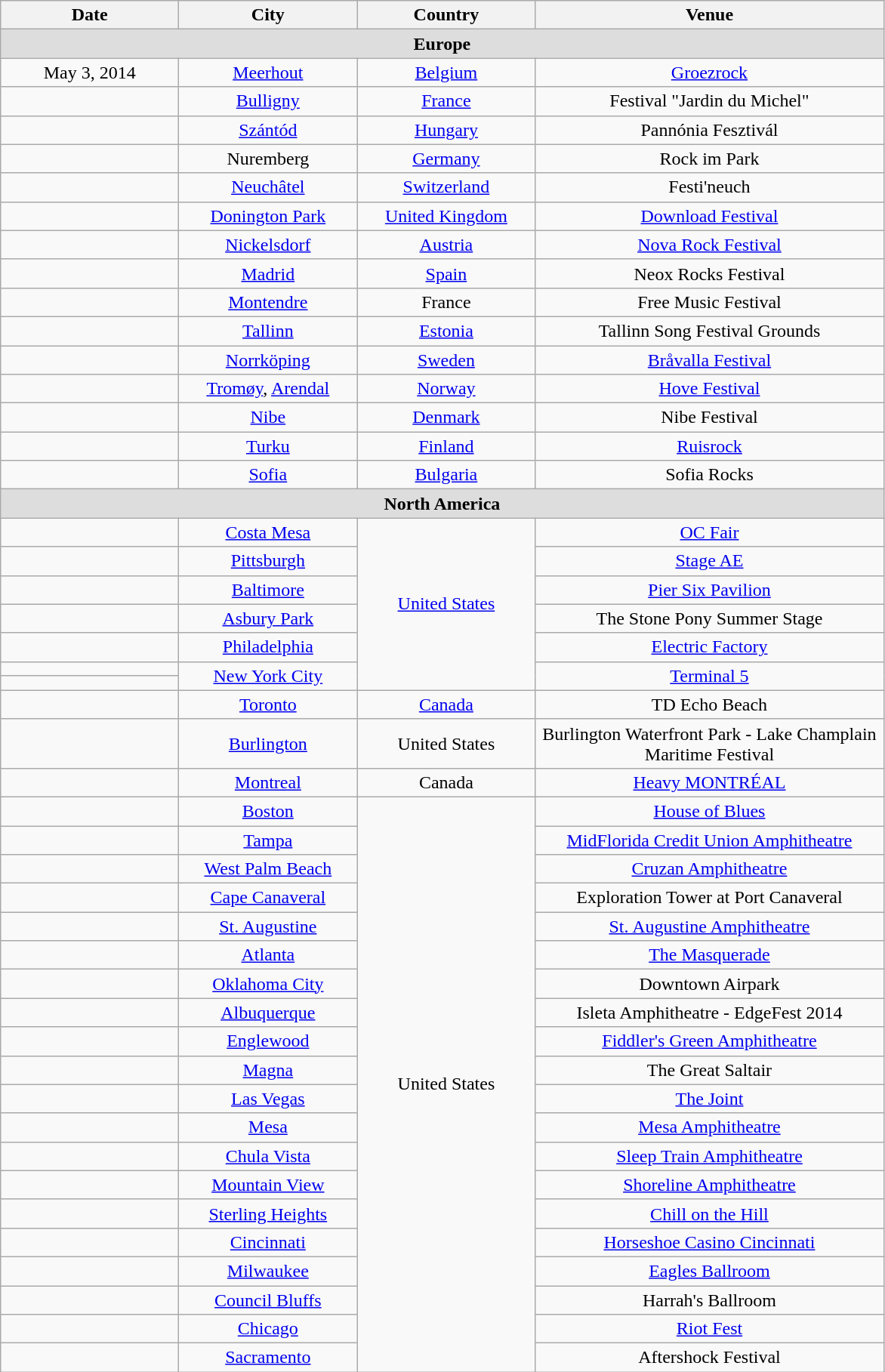<table class="wikitable" style="text-align:center;">
<tr>
<th width="150">Date</th>
<th width="150">City</th>
<th width="150">Country</th>
<th width="300">Venue</th>
</tr>
<tr bgcolor="#DDDDDD">
<td colspan="4"><strong>Europe</strong></td>
</tr>
<tr>
<td>May 3, 2014</td>
<td><a href='#'>Meerhout</a></td>
<td><a href='#'>Belgium</a></td>
<td><a href='#'>Groezrock</a></td>
</tr>
<tr>
<td></td>
<td><a href='#'>Bulligny</a></td>
<td><a href='#'>France</a></td>
<td>Festival "Jardin du Michel"</td>
</tr>
<tr>
<td></td>
<td><a href='#'>Szántód</a></td>
<td><a href='#'>Hungary</a></td>
<td>Pannónia Fesztivál</td>
</tr>
<tr>
<td></td>
<td>Nuremberg</td>
<td><a href='#'>Germany</a></td>
<td>Rock im Park</td>
</tr>
<tr>
<td></td>
<td><a href='#'>Neuchâtel</a></td>
<td><a href='#'>Switzerland</a></td>
<td>Festi'neuch</td>
</tr>
<tr>
<td></td>
<td><a href='#'>Donington Park</a></td>
<td><a href='#'>United Kingdom</a></td>
<td><a href='#'>Download Festival</a></td>
</tr>
<tr>
<td></td>
<td><a href='#'>Nickelsdorf</a></td>
<td><a href='#'>Austria</a></td>
<td><a href='#'>Nova Rock Festival</a></td>
</tr>
<tr>
<td></td>
<td><a href='#'>Madrid</a></td>
<td><a href='#'>Spain</a></td>
<td>Neox Rocks Festival</td>
</tr>
<tr>
<td></td>
<td><a href='#'>Montendre</a></td>
<td>France</td>
<td>Free Music Festival</td>
</tr>
<tr>
<td></td>
<td><a href='#'>Tallinn</a></td>
<td><a href='#'>Estonia</a></td>
<td>Tallinn Song Festival Grounds</td>
</tr>
<tr>
<td></td>
<td><a href='#'>Norrköping</a></td>
<td><a href='#'>Sweden</a></td>
<td><a href='#'>Bråvalla Festival</a></td>
</tr>
<tr>
<td></td>
<td><a href='#'>Tromøy</a>, <a href='#'>Arendal</a></td>
<td><a href='#'>Norway</a></td>
<td><a href='#'>Hove Festival</a></td>
</tr>
<tr>
<td></td>
<td><a href='#'>Nibe</a></td>
<td><a href='#'>Denmark</a></td>
<td>Nibe Festival</td>
</tr>
<tr>
<td></td>
<td><a href='#'>Turku</a></td>
<td><a href='#'>Finland</a></td>
<td><a href='#'>Ruisrock</a></td>
</tr>
<tr>
<td></td>
<td><a href='#'>Sofia</a></td>
<td><a href='#'>Bulgaria</a></td>
<td>Sofia Rocks</td>
</tr>
<tr bgcolor="#DDDDDD">
<td colspan="4"><strong>North America</strong></td>
</tr>
<tr>
<td></td>
<td><a href='#'>Costa Mesa</a></td>
<td rowspan="7"><a href='#'>United States</a></td>
<td><a href='#'>OC Fair</a></td>
</tr>
<tr>
<td></td>
<td><a href='#'>Pittsburgh</a></td>
<td><a href='#'>Stage AE</a></td>
</tr>
<tr>
<td></td>
<td><a href='#'>Baltimore</a></td>
<td><a href='#'>Pier Six Pavilion</a></td>
</tr>
<tr>
<td></td>
<td><a href='#'>Asbury Park</a></td>
<td>The Stone Pony Summer Stage</td>
</tr>
<tr>
<td></td>
<td><a href='#'>Philadelphia</a></td>
<td><a href='#'>Electric Factory</a></td>
</tr>
<tr>
<td></td>
<td rowspan="2"><a href='#'>New York City</a></td>
<td rowspan="2"><a href='#'>Terminal 5</a></td>
</tr>
<tr>
<td></td>
</tr>
<tr>
<td></td>
<td><a href='#'>Toronto</a></td>
<td><a href='#'>Canada</a></td>
<td>TD Echo Beach</td>
</tr>
<tr>
<td></td>
<td><a href='#'>Burlington</a></td>
<td>United States</td>
<td>Burlington Waterfront Park - Lake Champlain Maritime Festival</td>
</tr>
<tr>
<td></td>
<td><a href='#'>Montreal</a></td>
<td>Canada</td>
<td><a href='#'>Heavy MONTRÉAL</a></td>
</tr>
<tr>
<td></td>
<td><a href='#'>Boston</a></td>
<td rowspan="20">United States</td>
<td><a href='#'>House of Blues</a></td>
</tr>
<tr>
<td></td>
<td><a href='#'>Tampa</a></td>
<td><a href='#'>MidFlorida Credit Union Amphitheatre</a></td>
</tr>
<tr>
<td></td>
<td><a href='#'>West Palm Beach</a></td>
<td><a href='#'>Cruzan Amphitheatre</a></td>
</tr>
<tr>
<td></td>
<td><a href='#'>Cape Canaveral</a></td>
<td>Exploration Tower at Port Canaveral</td>
</tr>
<tr>
<td></td>
<td><a href='#'>St. Augustine</a></td>
<td><a href='#'>St. Augustine Amphitheatre</a></td>
</tr>
<tr>
<td></td>
<td><a href='#'>Atlanta</a></td>
<td><a href='#'>The Masquerade</a></td>
</tr>
<tr>
<td></td>
<td><a href='#'>Oklahoma City</a></td>
<td>Downtown Airpark</td>
</tr>
<tr>
<td></td>
<td><a href='#'>Albuquerque</a></td>
<td>Isleta Amphitheatre - EdgeFest 2014</td>
</tr>
<tr>
<td></td>
<td><a href='#'>Englewood</a></td>
<td><a href='#'>Fiddler's Green Amphitheatre</a></td>
</tr>
<tr>
<td></td>
<td><a href='#'>Magna</a></td>
<td>The Great Saltair</td>
</tr>
<tr>
<td></td>
<td><a href='#'>Las Vegas</a></td>
<td><a href='#'>The Joint</a></td>
</tr>
<tr>
<td></td>
<td><a href='#'>Mesa</a></td>
<td><a href='#'>Mesa Amphitheatre</a></td>
</tr>
<tr>
<td></td>
<td><a href='#'>Chula Vista</a></td>
<td><a href='#'>Sleep Train Amphitheatre</a></td>
</tr>
<tr>
<td></td>
<td><a href='#'>Mountain View</a></td>
<td><a href='#'>Shoreline Amphitheatre</a></td>
</tr>
<tr>
<td></td>
<td><a href='#'>Sterling Heights</a></td>
<td><a href='#'>Chill on the Hill</a></td>
</tr>
<tr>
<td></td>
<td><a href='#'>Cincinnati</a></td>
<td><a href='#'>Horseshoe Casino Cincinnati</a></td>
</tr>
<tr>
<td></td>
<td><a href='#'>Milwaukee</a></td>
<td><a href='#'>Eagles Ballroom</a></td>
</tr>
<tr>
<td></td>
<td><a href='#'>Council Bluffs</a></td>
<td>Harrah's Ballroom</td>
</tr>
<tr>
<td></td>
<td><a href='#'>Chicago</a></td>
<td><a href='#'>Riot Fest</a></td>
</tr>
<tr>
<td></td>
<td><a href='#'>Sacramento</a></td>
<td>Aftershock Festival</td>
</tr>
</table>
